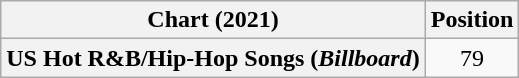<table class="wikitable plainrowheaders sortable" style="text-align:center">
<tr>
<th scope="col">Chart (2021)</th>
<th scope="col">Position</th>
</tr>
<tr>
<th scope="row">US Hot R&B/Hip-Hop Songs (<em>Billboard</em>)</th>
<td>79</td>
</tr>
</table>
